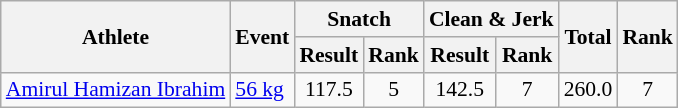<table class="wikitable" style="font-size:90%">
<tr>
<th rowspan="2">Athlete</th>
<th rowspan="2">Event</th>
<th colspan="2">Snatch</th>
<th colspan="2">Clean & Jerk</th>
<th rowspan="2">Total</th>
<th rowspan="2">Rank</th>
</tr>
<tr>
<th>Result</th>
<th>Rank</th>
<th>Result</th>
<th>Rank</th>
</tr>
<tr align=center>
<td align=left><a href='#'>Amirul Hamizan Ibrahim</a></td>
<td align=left><a href='#'>56 kg</a></td>
<td>117.5</td>
<td>5</td>
<td>142.5</td>
<td>7</td>
<td>260.0</td>
<td>7</td>
</tr>
</table>
